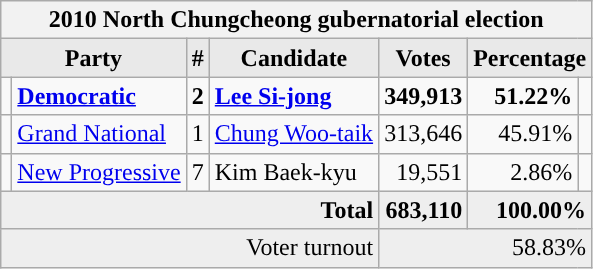<table class="wikitable">
<tr>
<th colspan="7">2010 North Chungcheong gubernatorial election</th>
</tr>
<tr>
<th style="background-color:#E9E9E9" colspan=2>Party</th>
<th style="background-color:#E9E9E9">#</th>
<th style="background-color:#E9E9E9">Candidate</th>
<th style="background-color:#E9E9E9">Votes</th>
<th style="background-color:#E9E9E9" colspan=2>Percentage</th>
</tr>
<tr style="font-weight:bold">
<td></td>
<td align=left><a href='#'>Democratic</a></td>
<td align=center>2</td>
<td align=left><a href='#'>Lee Si-jong</a></td>
<td align=right>349,913</td>
<td align=right>51.22%</td>
<td align=right></td>
</tr>
<tr>
<td></td>
<td align=left><a href='#'>Grand National</a></td>
<td align=center>1</td>
<td align=left><a href='#'>Chung Woo-taik</a></td>
<td align=right>313,646</td>
<td align=right>45.91%</td>
<td align=right></td>
</tr>
<tr>
<td></td>
<td align=left><a href='#'>New Progressive</a></td>
<td align=center>7</td>
<td align=left>Kim Baek-kyu</td>
<td align=right>19,551</td>
<td align=right>2.86%</td>
<td align=right></td>
</tr>
<tr bgcolor="#EEEEEE" style="font-weight:bold">
<td colspan="4" align=right>Total</td>
<td align=right>683,110</td>
<td align=right colspan=2>100.00%</td>
</tr>
<tr bgcolor="#EEEEEE">
<td colspan="4" align="right">Voter turnout</td>
<td colspan="3" align="right">58.83%</td>
</tr>
</table>
